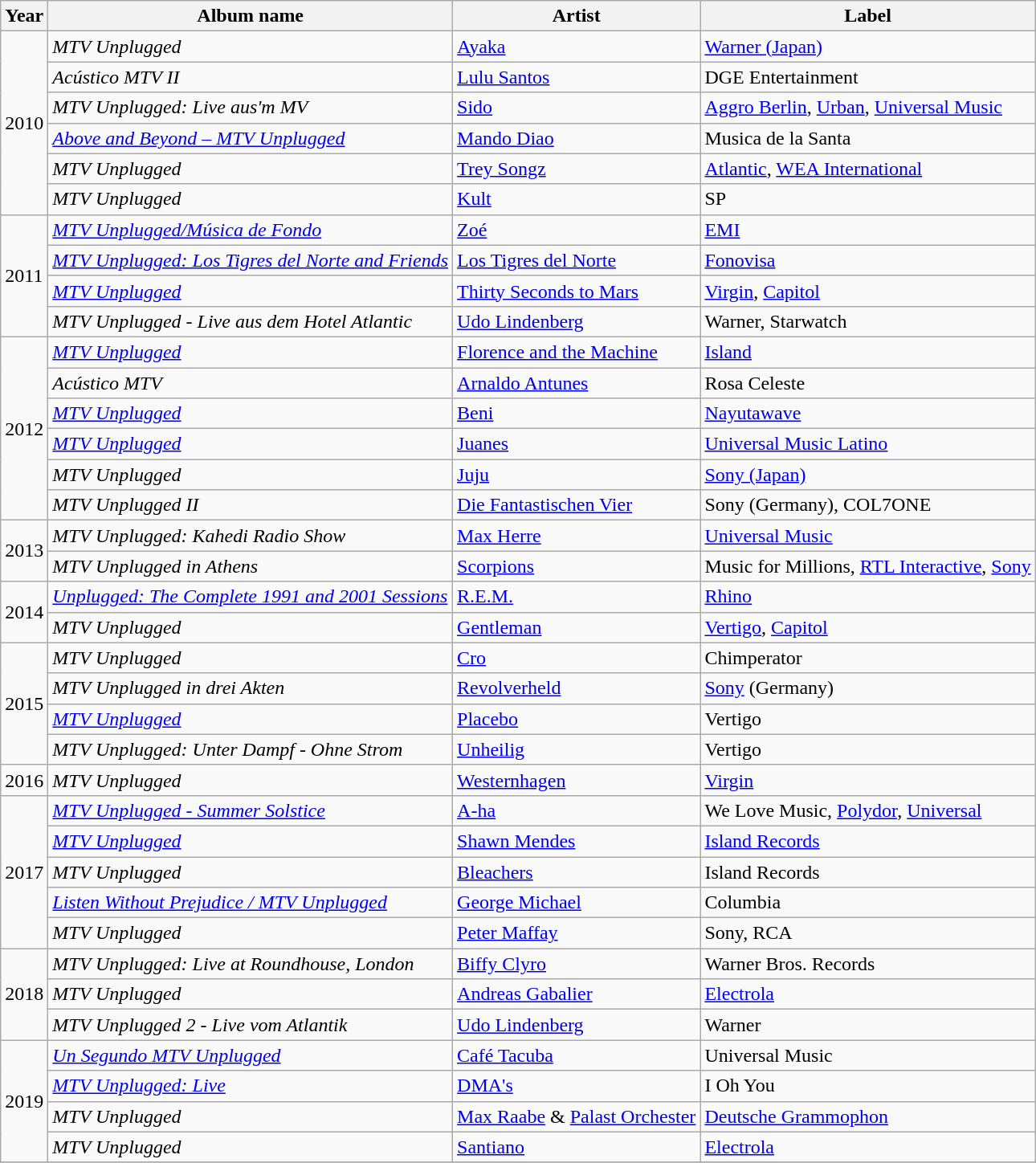<table class="wikitable plainrowheaders sortable">
<tr>
<th>Year</th>
<th>Album name</th>
<th>Artist</th>
<th>Label</th>
</tr>
<tr>
<td rowspan="6">2010</td>
<td><em>MTV Unplugged</em></td>
<td><a href='#'>Ayaka</a></td>
<td><a href='#'>Warner (Japan)</a></td>
</tr>
<tr>
<td><em>Acústico MTV II</em></td>
<td><a href='#'>Lulu Santos</a></td>
<td>DGE Entertainment</td>
</tr>
<tr>
<td><em>MTV Unplugged: Live aus'm MV</em></td>
<td><a href='#'>Sido</a></td>
<td><a href='#'>Aggro Berlin</a>, <a href='#'>Urban</a>, <a href='#'>Universal Music</a></td>
</tr>
<tr>
<td><em><a href='#'>Above and Beyond – MTV Unplugged</a></em></td>
<td><a href='#'>Mando Diao</a></td>
<td>Musica de la Santa</td>
</tr>
<tr>
<td><em>MTV Unplugged</em></td>
<td><a href='#'>Trey Songz</a></td>
<td><a href='#'>Atlantic</a>, <a href='#'>WEA International</a></td>
</tr>
<tr>
<td><em>MTV Unplugged</em></td>
<td><a href='#'>Kult</a></td>
<td>SP</td>
</tr>
<tr>
<td rowspan="4">2011</td>
<td><em><a href='#'>MTV Unplugged/Música de Fondo</a></em></td>
<td><a href='#'>Zoé</a></td>
<td><a href='#'>EMI</a></td>
</tr>
<tr>
<td><em><a href='#'>MTV Unplugged: Los Tigres del Norte and Friends</a></em></td>
<td><a href='#'>Los Tigres del Norte</a></td>
<td><a href='#'>Fonovisa</a></td>
</tr>
<tr>
<td><em><a href='#'>MTV Unplugged</a></em></td>
<td><a href='#'>Thirty Seconds to Mars</a></td>
<td><a href='#'>Virgin</a>, <a href='#'>Capitol</a></td>
</tr>
<tr>
<td><em>MTV Unplugged - Live aus dem Hotel Atlantic</em></td>
<td><a href='#'>Udo Lindenberg</a></td>
<td>Warner, Starwatch</td>
</tr>
<tr>
<td rowspan="6">2012</td>
<td><em><a href='#'>MTV Unplugged</a></em></td>
<td><a href='#'>Florence and the Machine</a></td>
<td><a href='#'>Island</a></td>
</tr>
<tr>
<td><em>Acústico MTV</em></td>
<td><a href='#'>Arnaldo Antunes</a></td>
<td>Rosa Celeste</td>
</tr>
<tr>
<td><a href='#'><em>MTV Unplugged</em></a></td>
<td><a href='#'>Beni</a></td>
<td><a href='#'>Nayutawave</a></td>
</tr>
<tr>
<td><em><a href='#'>MTV Unplugged</a></em></td>
<td><a href='#'>Juanes</a></td>
<td><a href='#'>Universal Music Latino</a></td>
</tr>
<tr>
<td><em>MTV Unplugged</em></td>
<td><a href='#'>Juju</a></td>
<td><a href='#'>Sony (Japan)</a></td>
</tr>
<tr>
<td><em>MTV Unplugged II</em></td>
<td><a href='#'>Die Fantastischen Vier</a></td>
<td>Sony (Germany), COL7ONE</td>
</tr>
<tr>
<td rowspan="2">2013</td>
<td><em>MTV Unplugged: Kahedi Radio Show</em></td>
<td><a href='#'>Max Herre</a></td>
<td><a href='#'>Universal Music</a></td>
</tr>
<tr>
<td><em>MTV Unplugged in Athens</em></td>
<td><a href='#'>Scorpions</a></td>
<td>Music for Millions, <a href='#'>RTL Interactive</a>, <a href='#'>Sony</a></td>
</tr>
<tr>
<td rowspan="2">2014</td>
<td><em><a href='#'>Unplugged: The Complete 1991 and 2001 Sessions</a></em></td>
<td><a href='#'>R.E.M.</a></td>
<td><a href='#'>Rhino</a></td>
</tr>
<tr>
<td><em>MTV Unplugged</em></td>
<td><a href='#'>Gentleman</a></td>
<td><a href='#'>Vertigo</a>, <a href='#'>Capitol</a></td>
</tr>
<tr>
<td rowspan="4">2015</td>
<td><em>MTV Unplugged</em></td>
<td><a href='#'>Cro</a></td>
<td>Chimperator</td>
</tr>
<tr>
<td><em>MTV Unplugged in drei Akten</em></td>
<td><a href='#'>Revolverheld</a></td>
<td><a href='#'>Sony</a> (Germany)</td>
</tr>
<tr>
<td><em><a href='#'>MTV Unplugged</a></em></td>
<td><a href='#'>Placebo</a></td>
<td>Vertigo</td>
</tr>
<tr>
<td><em>MTV Unplugged: Unter Dampf - Ohne Strom</em></td>
<td><a href='#'>Unheilig</a></td>
<td>Vertigo</td>
</tr>
<tr>
<td>2016</td>
<td><em>MTV Unplugged</em></td>
<td><a href='#'>Westernhagen</a></td>
<td><a href='#'>Virgin</a></td>
</tr>
<tr>
<td rowspan="5">2017</td>
<td><em><a href='#'>MTV Unplugged - Summer Solstice</a></em></td>
<td><a href='#'>A-ha</a></td>
<td>We Love Music, <a href='#'>Polydor</a>, <a href='#'>Universal</a></td>
</tr>
<tr>
<td><em><a href='#'>MTV Unplugged</a></em></td>
<td><a href='#'>Shawn Mendes</a></td>
<td><a href='#'>Island Records</a></td>
</tr>
<tr>
<td><em>MTV Unplugged</em></td>
<td><a href='#'>Bleachers</a></td>
<td>Island Records</td>
</tr>
<tr>
<td><em><a href='#'>Listen Without Prejudice / MTV Unplugged</a></em></td>
<td><a href='#'>George Michael</a></td>
<td>Columbia</td>
</tr>
<tr>
<td><em>MTV Unplugged</em></td>
<td><a href='#'>Peter Maffay</a></td>
<td>Sony, RCA</td>
</tr>
<tr>
<td rowspan="3">2018</td>
<td><em>MTV Unplugged: Live at Roundhouse, London</em></td>
<td><a href='#'>Biffy Clyro</a></td>
<td>Warner Bros. Records</td>
</tr>
<tr>
<td><em>MTV Unplugged</em></td>
<td><a href='#'>Andreas Gabalier</a></td>
<td><a href='#'>Electrola</a></td>
</tr>
<tr>
<td><em>MTV Unplugged 2 - Live vom Atlantik</em></td>
<td><a href='#'>Udo Lindenberg</a></td>
<td>Warner</td>
</tr>
<tr>
<td rowspan="4">2019</td>
<td><em><a href='#'>Un Segundo MTV Unplugged</a></em></td>
<td><a href='#'>Café Tacuba</a></td>
<td>Universal Music</td>
</tr>
<tr>
<td><em><a href='#'>MTV Unplugged: Live</a></em></td>
<td><a href='#'>DMA's</a></td>
<td>I Oh You</td>
</tr>
<tr>
<td><em>MTV Unplugged</em></td>
<td><a href='#'>Max Raabe</a> & <a href='#'>Palast Orchester</a></td>
<td><a href='#'>Deutsche Grammophon</a></td>
</tr>
<tr>
<td><em>MTV Unplugged</em></td>
<td><a href='#'>Santiano</a></td>
<td><a href='#'>Electrola</a></td>
</tr>
<tr>
</tr>
</table>
